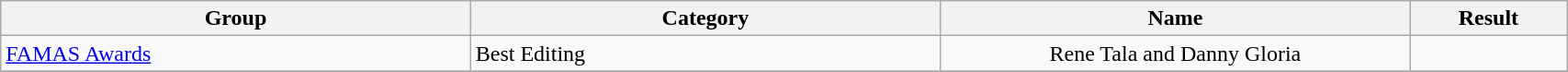<table | width="90%" class="wikitable sortable">
<tr>
<th width="30%">Group</th>
<th width="30%">Category</th>
<th width="30%">Name</th>
<th width="10%">Result</th>
</tr>
<tr>
<td align="left"><a href='#'>FAMAS Awards</a></td>
<td>Best Editing</td>
<td align="center">Rene Tala and Danny Gloria</td>
<td></td>
</tr>
<tr>
</tr>
</table>
